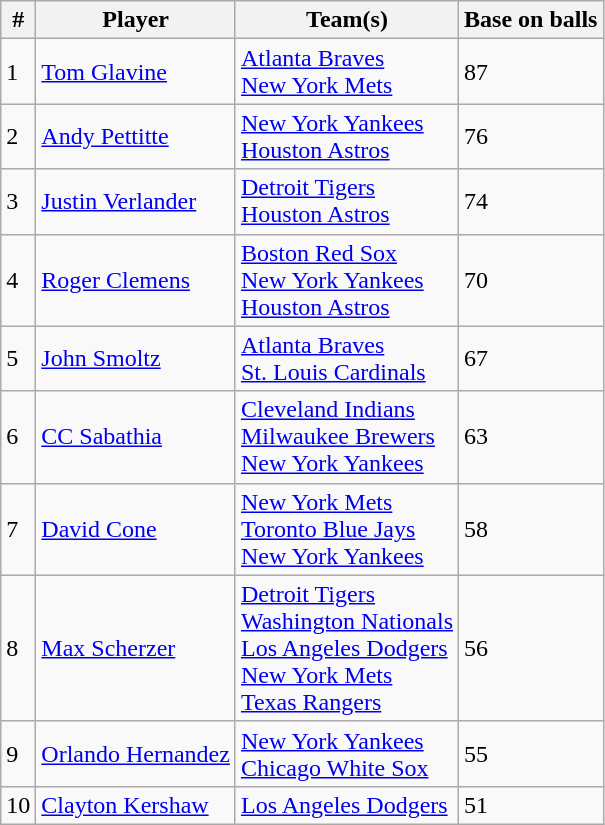<table class="wikitable" style="float:left;">
<tr>
<th>#</th>
<th>Player</th>
<th>Team(s)</th>
<th>Base on balls</th>
</tr>
<tr>
<td>1</td>
<td><a href='#'>Tom Glavine</a></td>
<td><a href='#'>Atlanta Braves</a><br><a href='#'>New York Mets</a></td>
<td>87</td>
</tr>
<tr>
<td>2</td>
<td><a href='#'>Andy Pettitte</a></td>
<td><a href='#'>New York Yankees</a><br><a href='#'>Houston Astros</a></td>
<td>76</td>
</tr>
<tr>
<td>3</td>
<td><a href='#'>Justin Verlander</a></td>
<td><a href='#'>Detroit Tigers</a><br><a href='#'>Houston Astros</a></td>
<td>74</td>
</tr>
<tr>
<td>4</td>
<td><a href='#'>Roger Clemens</a></td>
<td><a href='#'>Boston Red Sox</a><br><a href='#'>New York Yankees</a><br><a href='#'>Houston Astros</a></td>
<td>70</td>
</tr>
<tr>
<td>5</td>
<td><a href='#'>John Smoltz</a></td>
<td><a href='#'>Atlanta Braves</a><br><a href='#'>St. Louis Cardinals</a></td>
<td>67</td>
</tr>
<tr>
<td>6</td>
<td><a href='#'>CC Sabathia</a></td>
<td><a href='#'>Cleveland Indians</a><br><a href='#'>Milwaukee Brewers</a><br><a href='#'>New York Yankees</a></td>
<td>63</td>
</tr>
<tr>
<td>7</td>
<td><a href='#'>David Cone</a></td>
<td><a href='#'>New York Mets</a><br><a href='#'>Toronto Blue Jays</a><br><a href='#'>New York Yankees</a></td>
<td>58</td>
</tr>
<tr>
<td>8</td>
<td><a href='#'>Max Scherzer</a></td>
<td><a href='#'>Detroit Tigers</a><br><a href='#'>Washington Nationals</a><br><a href='#'>Los Angeles Dodgers</a><br><a href='#'>New York Mets</a><br><a href='#'>Texas Rangers</a></td>
<td>56</td>
</tr>
<tr>
<td>9</td>
<td><a href='#'>Orlando Hernandez</a></td>
<td><a href='#'>New York Yankees</a><br><a href='#'>Chicago White Sox</a></td>
<td>55</td>
</tr>
<tr>
<td>10</td>
<td><a href='#'>Clayton Kershaw</a></td>
<td><a href='#'>Los Angeles Dodgers</a></td>
<td>51</td>
</tr>
</table>
